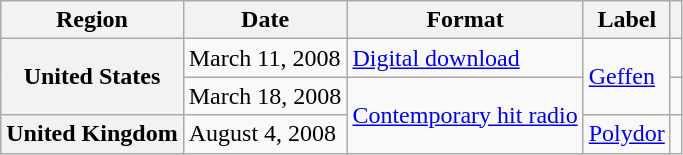<table class="wikitable plainrowheaders">
<tr>
<th scope="col">Region</th>
<th scope="col">Date</th>
<th scope="col">Format</th>
<th scope="col">Label</th>
<th scope="col"></th>
</tr>
<tr>
<th scope="row" rowspan="2">United States</th>
<td>March 11, 2008</td>
<td><a href='#'>Digital download</a></td>
<td rowspan="2"><a href='#'>Geffen</a></td>
<td></td>
</tr>
<tr>
<td>March 18, 2008</td>
<td rowspan="2"><a href='#'>Contemporary hit radio</a></td>
<td></td>
</tr>
<tr>
<th scope="row">United Kingdom</th>
<td>August 4, 2008</td>
<td><a href='#'>Polydor</a></td>
<td></td>
</tr>
</table>
